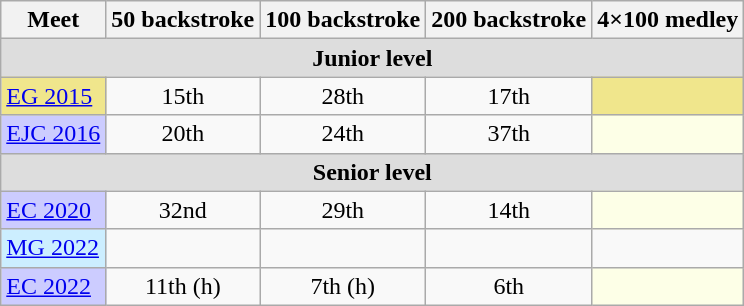<table class="sortable wikitable">
<tr>
<th>Meet</th>
<th class="unsortable">50 backstroke</th>
<th class="unsortable">100 backstroke</th>
<th class="unsortable">200 backstroke</th>
<th class="unsortable">4×100 medley</th>
</tr>
<tr bgcolor="#DDDDDD">
<td colspan="5" align="center"><strong>Junior level</strong></td>
</tr>
<tr>
<td style="background:#f0e68c"><a href='#'>EG 2015</a></td>
<td align="center">15th</td>
<td align="center">28th</td>
<td align="center">17th</td>
<td style="background:#f0e68c"></td>
</tr>
<tr>
<td style="background:#ccccff"><a href='#'>EJC 2016</a></td>
<td align="center">20th</td>
<td align="center">24th</td>
<td align="center">37th</td>
<td style="background:#fdffe7"></td>
</tr>
<tr bgcolor="#DDDDDD">
<td colspan="5" align="center"><strong>Senior level</strong></td>
</tr>
<tr>
<td style="background:#ccccff"><a href='#'>EC 2020</a></td>
<td align="center">32nd</td>
<td align="center">29th</td>
<td align="center">14th</td>
<td style="background:#fdffe7"></td>
</tr>
<tr>
<td style="background:#cceeff"><a href='#'>MG 2022</a></td>
<td align="center"></td>
<td align="center"></td>
<td align="center"></td>
<td align="center"></td>
</tr>
<tr>
<td style="background:#ccccff"><a href='#'>EC 2022</a></td>
<td align="center">11th (h)</td>
<td align="center">7th (h)</td>
<td align="center">6th</td>
<td style="background:#fdffe7"></td>
</tr>
</table>
